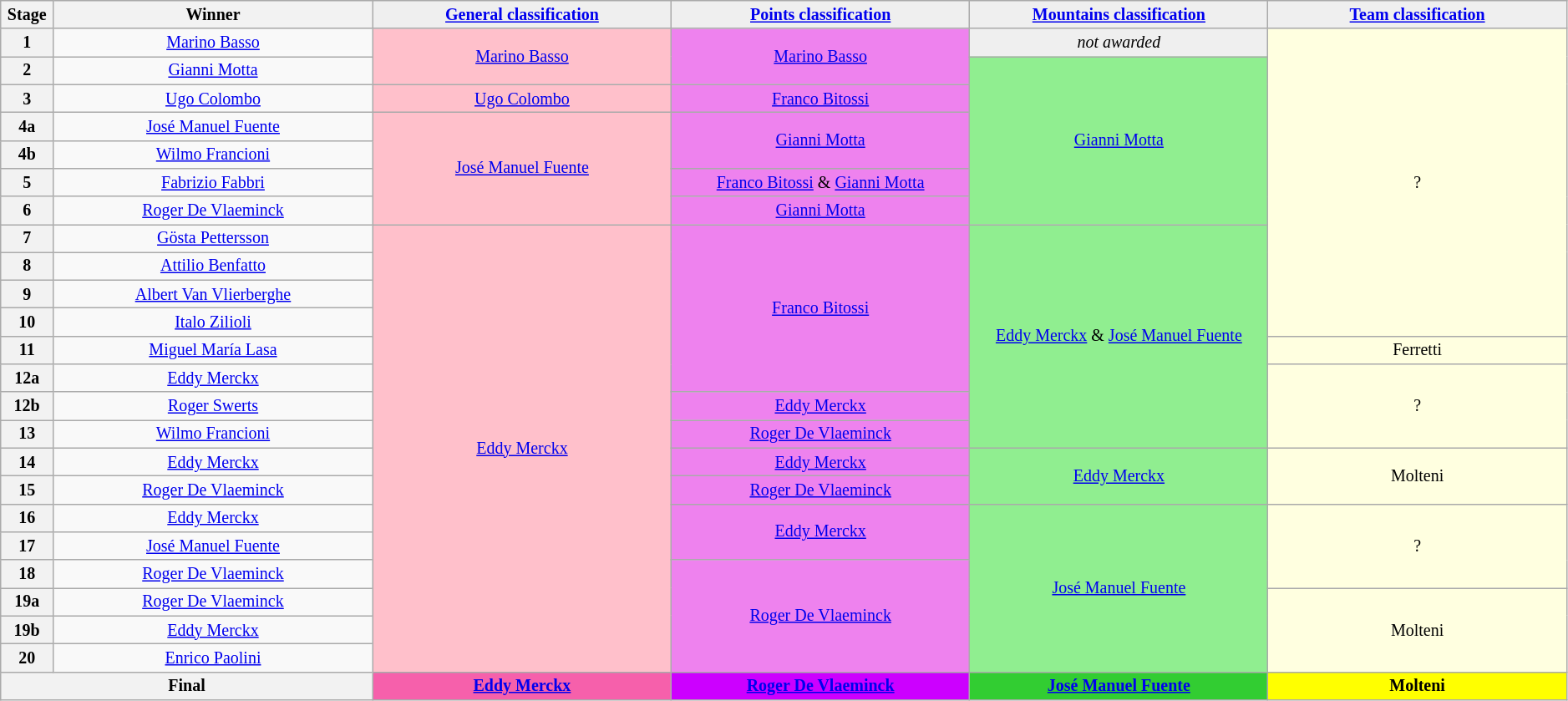<table class="wikitable" style="text-align: center; font-size:smaller;">
<tr style="background:#efefef;">
<th style="width:1%;">Stage</th>
<th style="width:15%;">Winner</th>
<th style="background:#efefef; width:14%;"><a href='#'>General classification</a><br></th>
<th style="background:#efefef; width:14%;"><a href='#'>Points classification</a><br></th>
<th style="background:#efefef; width:14%;"><a href='#'>Mountains classification</a></th>
<th style="background:#efefef; width:14%;"><a href='#'>Team classification</a></th>
</tr>
<tr>
<th>1</th>
<td><a href='#'>Marino Basso</a></td>
<td style="background:pink;" rowspan="2"><a href='#'>Marino Basso</a></td>
<td style="background:violet;" rowspan="2"><a href='#'>Marino Basso</a></td>
<td style="background:#EFEFEF;"><em>not awarded</em></td>
<td style="background:lightyellow;" rowspan="11">?</td>
</tr>
<tr>
<th>2</th>
<td><a href='#'>Gianni Motta</a></td>
<td style="background:lightgreen;" rowspan="6"><a href='#'>Gianni Motta</a></td>
</tr>
<tr>
<th>3</th>
<td><a href='#'>Ugo Colombo</a></td>
<td style="background:pink;"><a href='#'>Ugo Colombo</a></td>
<td style="background:violet;"><a href='#'>Franco Bitossi</a></td>
</tr>
<tr>
<th>4a</th>
<td><a href='#'>José Manuel Fuente</a></td>
<td style="background:pink;" rowspan="4"><a href='#'>José Manuel Fuente</a></td>
<td style="background:violet;" rowspan="2"><a href='#'>Gianni Motta</a></td>
</tr>
<tr>
<th>4b</th>
<td><a href='#'>Wilmo Francioni</a></td>
</tr>
<tr>
<th>5</th>
<td><a href='#'>Fabrizio Fabbri</a></td>
<td style="background:violet;"><a href='#'>Franco Bitossi</a> & <a href='#'>Gianni Motta</a></td>
</tr>
<tr>
<th>6</th>
<td><a href='#'>Roger De Vlaeminck</a></td>
<td style="background:violet;"><a href='#'>Gianni Motta</a></td>
</tr>
<tr>
<th>7</th>
<td><a href='#'>Gösta Pettersson</a></td>
<td style="background:pink;" rowspan="16"><a href='#'>Eddy Merckx</a></td>
<td style="background:violet;" rowspan="6"><a href='#'>Franco Bitossi</a></td>
<td style="background:lightgreen;" rowspan="8"><a href='#'>Eddy Merckx</a> & <a href='#'>José Manuel Fuente</a></td>
</tr>
<tr>
<th>8</th>
<td><a href='#'>Attilio Benfatto</a></td>
</tr>
<tr>
<th>9</th>
<td><a href='#'>Albert Van Vlierberghe</a></td>
</tr>
<tr>
<th>10</th>
<td><a href='#'>Italo Zilioli</a></td>
</tr>
<tr>
<th>11</th>
<td><a href='#'>Miguel María Lasa</a></td>
<td style="background:lightyellow;" rowspan="1">Ferretti</td>
</tr>
<tr>
<th>12a</th>
<td><a href='#'>Eddy Merckx</a></td>
<td style="background:lightyellow;" rowspan="3">?</td>
</tr>
<tr>
<th>12b</th>
<td><a href='#'>Roger Swerts</a></td>
<td style="background:violet;"><a href='#'>Eddy Merckx</a></td>
</tr>
<tr>
<th>13</th>
<td><a href='#'>Wilmo Francioni</a></td>
<td style="background:violet;"><a href='#'>Roger De Vlaeminck</a></td>
</tr>
<tr>
<th>14</th>
<td><a href='#'>Eddy Merckx</a></td>
<td style="background:violet;"><a href='#'>Eddy Merckx</a></td>
<td style="background:lightgreen;" rowspan="2"><a href='#'>Eddy Merckx</a></td>
<td style="background:lightyellow;" rowspan="2">Molteni</td>
</tr>
<tr>
<th>15</th>
<td><a href='#'>Roger De Vlaeminck</a></td>
<td style="background:violet;"><a href='#'>Roger De Vlaeminck</a></td>
</tr>
<tr>
<th>16</th>
<td><a href='#'>Eddy Merckx</a></td>
<td style="background:violet;" rowspan="2"><a href='#'>Eddy Merckx</a></td>
<td style="background:lightgreen;" rowspan="6"><a href='#'>José Manuel Fuente</a></td>
<td style="background:lightyellow;" rowspan="3">?</td>
</tr>
<tr>
<th>17</th>
<td><a href='#'>José Manuel Fuente</a></td>
</tr>
<tr>
<th>18</th>
<td><a href='#'>Roger De Vlaeminck</a></td>
<td style="background:violet;" rowspan="4"><a href='#'>Roger De Vlaeminck</a></td>
</tr>
<tr>
<th>19a</th>
<td><a href='#'>Roger De Vlaeminck</a></td>
<td style="background:lightyellow;" rowspan="3">Molteni</td>
</tr>
<tr>
<th>19b</th>
<td><a href='#'>Eddy Merckx</a></td>
</tr>
<tr>
<th>20</th>
<td><a href='#'>Enrico Paolini</a></td>
</tr>
<tr>
<th colspan=2><strong>Final</strong></th>
<th style="background:#F660AB;"><strong><a href='#'>Eddy Merckx</a></strong></th>
<th style="background:#c0f;"><strong><a href='#'>Roger De Vlaeminck</a></strong></th>
<th style="background:#32CD32;"><strong><a href='#'>José Manuel Fuente</a></strong></th>
<th style="background:yellow;"><strong>Molteni</strong></th>
</tr>
</table>
